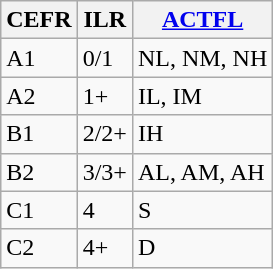<table class="wikitable">
<tr>
<th>CEFR</th>
<th>ILR</th>
<th><a href='#'>ACTFL</a></th>
</tr>
<tr>
<td>A1</td>
<td>0/1</td>
<td>NL, NM, NH</td>
</tr>
<tr>
<td>A2</td>
<td>1+</td>
<td>IL, IM</td>
</tr>
<tr>
<td>B1</td>
<td>2/2+</td>
<td>IH</td>
</tr>
<tr>
<td>B2</td>
<td>3/3+</td>
<td>AL, AM, AH</td>
</tr>
<tr>
<td>C1</td>
<td>4</td>
<td>S</td>
</tr>
<tr>
<td>C2</td>
<td>4+</td>
<td>D</td>
</tr>
</table>
